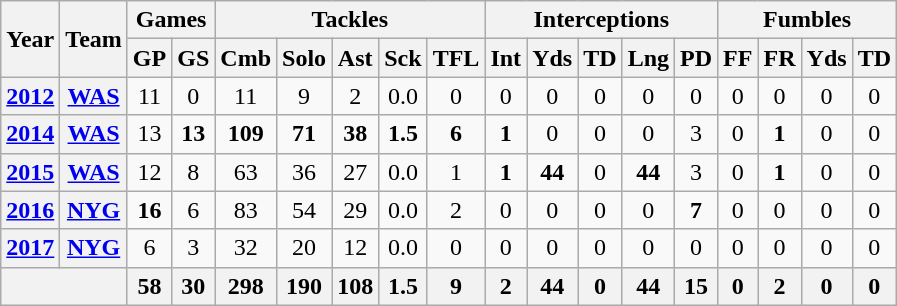<table class="wikitable" style="text-align:center">
<tr>
<th rowspan="2">Year</th>
<th rowspan="2">Team</th>
<th colspan="2">Games</th>
<th colspan="5">Tackles</th>
<th colspan="5">Interceptions</th>
<th colspan="4">Fumbles</th>
</tr>
<tr>
<th>GP</th>
<th>GS</th>
<th>Cmb</th>
<th>Solo</th>
<th>Ast</th>
<th>Sck</th>
<th>TFL</th>
<th>Int</th>
<th>Yds</th>
<th>TD</th>
<th>Lng</th>
<th>PD</th>
<th>FF</th>
<th>FR</th>
<th>Yds</th>
<th>TD</th>
</tr>
<tr>
<th><a href='#'>2012</a></th>
<th><a href='#'>WAS</a></th>
<td>11</td>
<td>0</td>
<td>11</td>
<td>9</td>
<td>2</td>
<td>0.0</td>
<td>0</td>
<td>0</td>
<td>0</td>
<td>0</td>
<td>0</td>
<td>0</td>
<td>0</td>
<td>0</td>
<td>0</td>
<td>0</td>
</tr>
<tr>
<th><a href='#'>2014</a></th>
<th><a href='#'>WAS</a></th>
<td>13</td>
<td><strong>13</strong></td>
<td><strong>109</strong></td>
<td><strong>71</strong></td>
<td><strong>38</strong></td>
<td><strong>1.5</strong></td>
<td><strong>6</strong></td>
<td><strong>1</strong></td>
<td>0</td>
<td>0</td>
<td>0</td>
<td>3</td>
<td>0</td>
<td><strong>1</strong></td>
<td>0</td>
<td>0</td>
</tr>
<tr>
<th><a href='#'>2015</a></th>
<th><a href='#'>WAS</a></th>
<td>12</td>
<td>8</td>
<td>63</td>
<td>36</td>
<td>27</td>
<td>0.0</td>
<td>1</td>
<td><strong>1</strong></td>
<td><strong>44</strong></td>
<td>0</td>
<td><strong>44</strong></td>
<td>3</td>
<td>0</td>
<td><strong>1</strong></td>
<td>0</td>
<td>0</td>
</tr>
<tr>
<th><a href='#'>2016</a></th>
<th><a href='#'>NYG</a></th>
<td><strong>16</strong></td>
<td>6</td>
<td>83</td>
<td>54</td>
<td>29</td>
<td>0.0</td>
<td>2</td>
<td>0</td>
<td>0</td>
<td>0</td>
<td>0</td>
<td><strong>7</strong></td>
<td>0</td>
<td>0</td>
<td>0</td>
<td>0</td>
</tr>
<tr>
<th><a href='#'>2017</a></th>
<th><a href='#'>NYG</a></th>
<td>6</td>
<td>3</td>
<td>32</td>
<td>20</td>
<td>12</td>
<td>0.0</td>
<td>0</td>
<td>0</td>
<td>0</td>
<td>0</td>
<td>0</td>
<td>0</td>
<td>0</td>
<td>0</td>
<td>0</td>
<td>0</td>
</tr>
<tr>
<th colspan="2"></th>
<th>58</th>
<th>30</th>
<th>298</th>
<th>190</th>
<th>108</th>
<th>1.5</th>
<th>9</th>
<th>2</th>
<th>44</th>
<th>0</th>
<th>44</th>
<th>15</th>
<th>0</th>
<th>2</th>
<th>0</th>
<th>0</th>
</tr>
</table>
